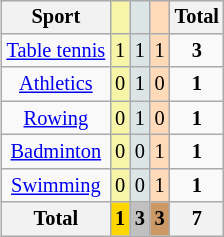<table class=wikitable style=font-size:85%;float:right;text-align:center>
<tr>
<th>Sport</th>
<td bgcolor=F7F6A8></td>
<td bgcolor=DCE5E5></td>
<td bgcolor=FFDAB9></td>
<th>Total</th>
</tr>
<tr>
<td><a href='#'>Table tennis</a></td>
<td style="background:#F7F6A8;">1</td>
<td style="background:#DCE5E5;">1</td>
<td style="background:#FFDAB9;">1</td>
<td><strong>3</strong></td>
</tr>
<tr>
<td><a href='#'>Athletics</a></td>
<td style="background:#F7F6A8;">0</td>
<td style="background:#DCE5E5;">1</td>
<td style="background:#FFDAB9;">0</td>
<td><strong>1</strong></td>
</tr>
<tr>
<td><a href='#'>Rowing</a></td>
<td style="background:#F7F6A8;">0</td>
<td style="background:#DCE5E5;">1</td>
<td style="background:#FFDAB9;">0</td>
<td><strong>1</strong></td>
</tr>
<tr>
<td><a href='#'>Badminton</a></td>
<td style="background:#F7F6A8;">0</td>
<td style="background:#DCE5E5;">0</td>
<td style="background:#FFDAB9;">1</td>
<td><strong>1</strong></td>
</tr>
<tr>
<td><a href='#'>Swimming</a></td>
<td style="background:#F7F6A8;">0</td>
<td style="background:#DCE5E5;">0</td>
<td style="background:#FFDAB9;">1</td>
<td><strong>1</strong></td>
</tr>
<tr>
<th>Total</th>
<th style=background:gold>1</th>
<th style=background:silver>3</th>
<th style=background:#c96>3</th>
<th>7</th>
</tr>
</table>
